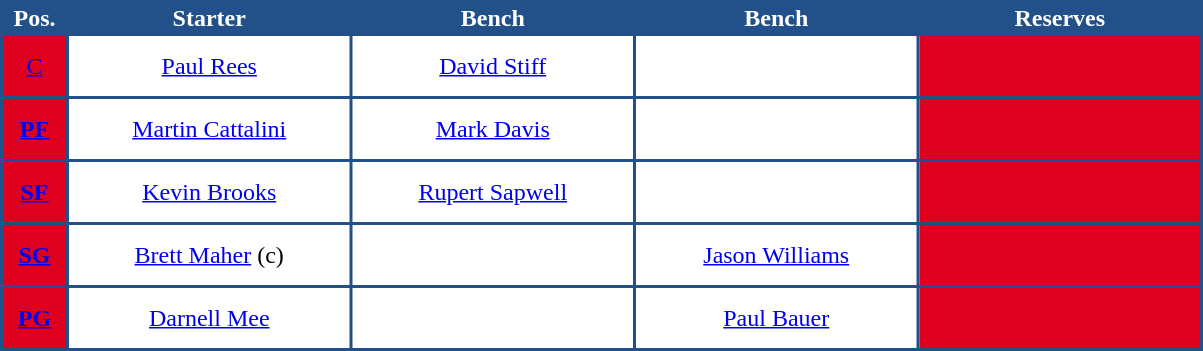<table style="text-align: center; background:#225189; color:white">
<tr>
<th width="40">Pos.</th>
<th style="width:185px;">Starter</th>
<th style="width:185px;">Bench</th>
<th style="width:185px;">Bench</th>
<th style="width:185px;">Reserves</th>
</tr>
<tr style="height:40px; background:white; color:black">
<td style="background:#DF001F"><a href='#'>C</a></td>
<td><a href='#'>Paul Rees</a></td>
<td><a href='#'>David Stiff</a></td>
<td></td>
<td style="background:#DF001F"></td>
</tr>
<tr style="height:40px; background:white; color:black">
<th style="background:#DF001F"><a href='#'>PF</a></th>
<td><a href='#'>Martin Cattalini</a></td>
<td><a href='#'>Mark Davis</a></td>
<td></td>
<td style="background:#DF001F"></td>
</tr>
<tr style="height:40px; background:white; color:black">
<th style="background:#DF001F"><a href='#'>SF</a></th>
<td><a href='#'>Kevin Brooks</a></td>
<td><a href='#'>Rupert Sapwell</a></td>
<td></td>
<td style="background:#DF001F"></td>
</tr>
<tr style="height:40px; background:white; color:black">
<th style="background:#DF001F"><a href='#'>SG</a></th>
<td><a href='#'>Brett Maher</a> (c)</td>
<td></td>
<td><a href='#'>Jason Williams</a></td>
<td style="background:#DF001F"></td>
</tr>
<tr style="height:40px; background:white; color:black">
<th style="background:#DF001F"><a href='#'>PG</a></th>
<td><a href='#'>Darnell Mee</a></td>
<td></td>
<td><a href='#'>Paul Bauer</a></td>
<td style="background:#DF001F"></td>
</tr>
</table>
